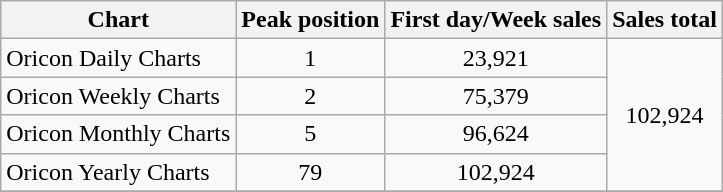<table class="wikitable">
<tr>
<th>Chart</th>
<th>Peak position</th>
<th>First day/Week sales</th>
<th>Sales total</th>
</tr>
<tr>
<td>Oricon Daily Charts</td>
<td align="center">1</td>
<td align="center">23,921</td>
<td rowspan="4" align="center">102,924</td>
</tr>
<tr>
<td>Oricon Weekly Charts</td>
<td align="center">2</td>
<td align="center">75,379</td>
</tr>
<tr>
<td>Oricon Monthly Charts</td>
<td align="center">5</td>
<td align="center">96,624</td>
</tr>
<tr>
<td>Oricon Yearly Charts</td>
<td align="center">79</td>
<td align="center">102,924</td>
</tr>
<tr>
</tr>
</table>
